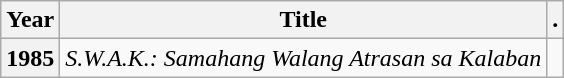<table class="wikitable plainrowheaders sortable">
<tr>
<th scope="col">Year</th>
<th scope="col">Title</th>
<th>.</th>
</tr>
<tr>
<th scope="row">1985</th>
<td><em>S.W.A.K.: Samahang Walang Atrasan sa Kalaban</em></td>
<td></td>
</tr>
</table>
